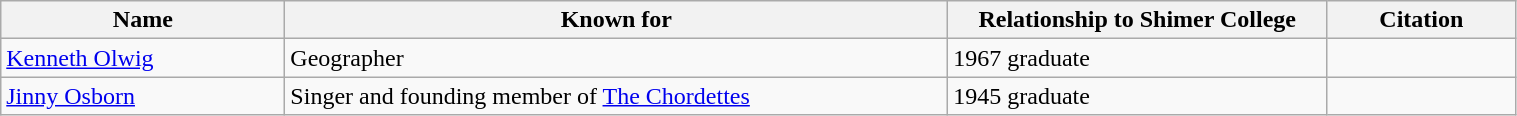<table class="wikitable" width=80%>
<tr>
<th width=15%>Name</th>
<th width = 35%>Known for</th>
<th width = 20%>Relationship to Shimer College</th>
<th width=10%>Citation</th>
</tr>
<tr>
<td><a href='#'>Kenneth Olwig</a></td>
<td>Geographer</td>
<td>1967 graduate</td>
<td></td>
</tr>
<tr>
<td><a href='#'>Jinny Osborn</a></td>
<td>Singer and founding member of <a href='#'>The Chordettes</a></td>
<td>1945 graduate</td>
<td></td>
</tr>
</table>
